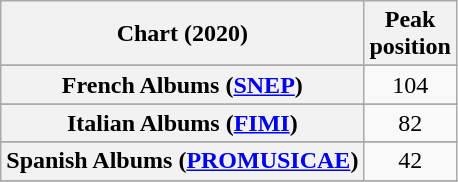<table class="wikitable sortable plainrowheaders" style="text-align:center">
<tr>
<th scope="col">Chart (2020)</th>
<th scope="col">Peak<br>position</th>
</tr>
<tr>
</tr>
<tr>
</tr>
<tr>
</tr>
<tr>
</tr>
<tr>
</tr>
<tr>
<th scope="row">French Albums (<a href='#'>SNEP</a>)</th>
<td>104</td>
</tr>
<tr>
</tr>
<tr>
</tr>
<tr>
</tr>
<tr>
<th scope="row">Italian Albums (<a href='#'>FIMI</a>)</th>
<td>82</td>
</tr>
<tr>
</tr>
<tr>
<th scope="row">Spanish Albums (<a href='#'>PROMUSICAE</a>)</th>
<td>42</td>
</tr>
<tr>
</tr>
<tr>
</tr>
</table>
